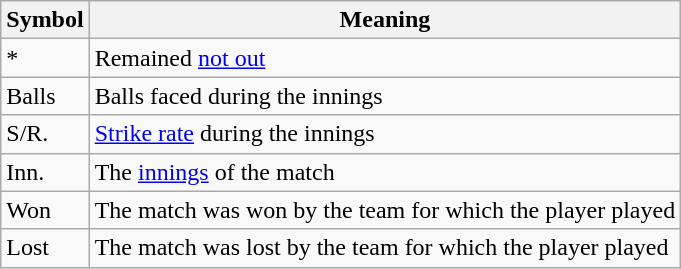<table class="wikitable">
<tr>
<th>Symbol</th>
<th>Meaning</th>
</tr>
<tr>
<td>*</td>
<td>Remained <a href='#'>not out</a></td>
</tr>
<tr>
<td>Balls</td>
<td>Balls faced during the innings</td>
</tr>
<tr>
<td>S/R.</td>
<td><a href='#'>Strike rate</a> during the innings</td>
</tr>
<tr>
<td>Inn.</td>
<td>The <a href='#'>innings</a> of the match</td>
</tr>
<tr>
<td>Won</td>
<td>The match was won by the team for which the player played</td>
</tr>
<tr>
<td>Lost</td>
<td>The match was lost by the team for which the player played</td>
</tr>
</table>
